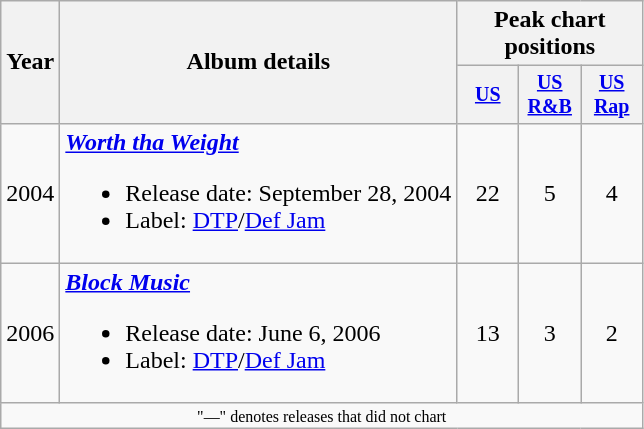<table class="wikitable" style="text-align:center;">
<tr>
<th rowspan="2">Year</th>
<th rowspan="2">Album details</th>
<th colspan="3">Peak chart<br>positions</th>
</tr>
<tr style="font-size:smaller;">
<th style="width:35px;"><a href='#'>US</a></th>
<th style="width:35px;"><a href='#'>US R&B</a></th>
<th style="width:35px;"><a href='#'>US Rap</a></th>
</tr>
<tr>
<td>2004</td>
<td style="text-align:left;"><strong><em><a href='#'>Worth tha Weight</a></em></strong><br><ul><li>Release date: September 28, 2004</li><li>Label: <a href='#'>DTP</a>/<a href='#'>Def Jam</a></li></ul></td>
<td>22</td>
<td>5</td>
<td>4</td>
</tr>
<tr>
<td>2006</td>
<td style="text-align:left;"><strong><em><a href='#'>Block Music</a></em></strong><br><ul><li>Release date: June 6, 2006</li><li>Label: <a href='#'>DTP</a>/<a href='#'>Def Jam</a></li></ul></td>
<td>13</td>
<td>3</td>
<td>2</td>
</tr>
<tr>
<td colspan="5" style="font-size:8pt">"—" denotes releases that did not chart</td>
</tr>
</table>
